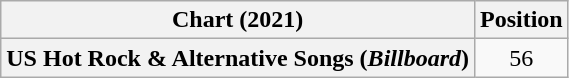<table class="wikitable plainrowheaders" style="text-align:center">
<tr>
<th scope="col">Chart (2021)</th>
<th scope="col">Position</th>
</tr>
<tr>
<th scope="row">US Hot Rock & Alternative Songs (<em>Billboard</em>)</th>
<td>56</td>
</tr>
</table>
